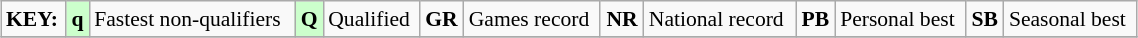<table class="wikitable" style="margin:0.5em auto; font-size:90%;position:relative;" width=60%>
<tr>
<td><strong>KEY:</strong></td>
<td bgcolor=ccffcc align=center><strong>q</strong></td>
<td>Fastest non-qualifiers</td>
<td bgcolor=ccffcc align=center><strong>Q</strong></td>
<td>Qualified</td>
<td align=center><strong>GR</strong></td>
<td>Games record</td>
<td align=center><strong>NR</strong></td>
<td>National record</td>
<td align=center><strong>PB</strong></td>
<td>Personal best</td>
<td align=center><strong>SB</strong></td>
<td>Seasonal best</td>
</tr>
<tr>
</tr>
</table>
